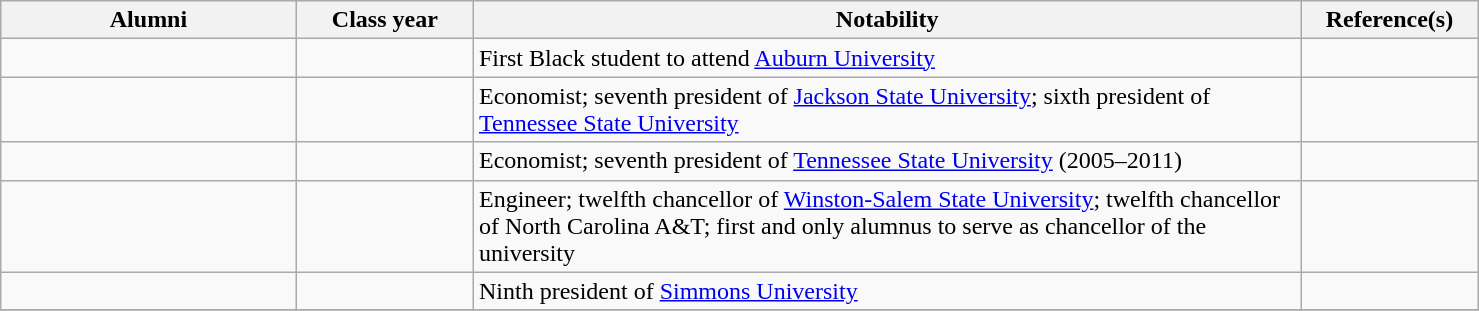<table class="wikitable sortable" style="width:78%;">
<tr valign="top">
<th style="width:20%;">Alumni</th>
<th style="width:12%;">Class year</th>
<th style="width:56%;" class="unsortable">Notability</th>
<th style="width:12%;" class="unsortable">Reference(s)</th>
</tr>
<tr valign="top">
<td></td>
<td></td>
<td>First Black student to attend <a href='#'>Auburn University</a></td>
<td></td>
</tr>
<tr>
<td></td>
<td></td>
<td>Economist; seventh president of <a href='#'>Jackson State University</a>; sixth president of <a href='#'>Tennessee State University</a></td>
<td></td>
</tr>
<tr>
<td></td>
<td></td>
<td>Economist; seventh president of <a href='#'>Tennessee State University</a> (2005–2011)</td>
<td></td>
</tr>
<tr>
<td></td>
<td><br></td>
<td>Engineer; twelfth chancellor of <a href='#'>Winston-Salem State University</a>; twelfth chancellor of North Carolina A&T; first and only alumnus to serve as chancellor of the university</td>
<td></td>
</tr>
<tr>
<td></td>
<td></td>
<td>Ninth president of <a href='#'>Simmons University</a></td>
<td></td>
</tr>
<tr>
</tr>
</table>
